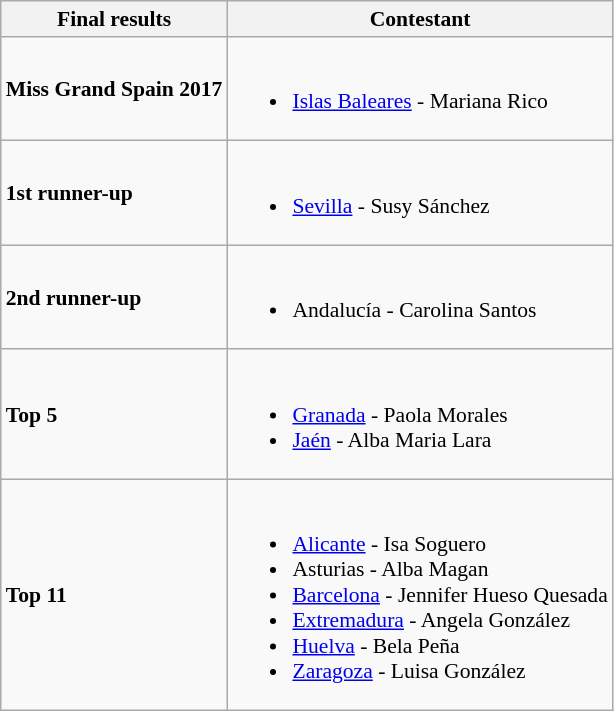<table class="wikitable" style="font-size: 90%;">
<tr>
<th>Final results</th>
<th>Contestant</th>
</tr>
<tr>
<td><strong>Miss Grand Spain 2017</strong></td>
<td><br><ul><li><a href='#'>Islas Baleares</a> - Mariana Rico</li></ul></td>
</tr>
<tr>
<td><strong>1st runner-up</strong></td>
<td><br><ul><li><a href='#'>Sevilla</a> - Susy Sánchez</li></ul></td>
</tr>
<tr>
<td><strong>2nd runner-up</strong></td>
<td><br><ul><li>Andalucía - Carolina Santos</li></ul></td>
</tr>
<tr>
<td><strong>Top 5</strong></td>
<td><br><ul><li><a href='#'>Granada</a> - Paola Morales</li><li><a href='#'>Jaén</a> - Alba Maria Lara</li></ul></td>
</tr>
<tr>
<td><strong>Top 11</strong></td>
<td><br><ul><li><a href='#'>Alicante</a> - Isa Soguero</li><li>Asturias - Alba Magan</li><li><a href='#'>Barcelona</a> - Jennifer Hueso Quesada</li><li><a href='#'>Extremadura</a> - Angela González</li><li><a href='#'>Huelva</a> - Bela Peña</li><li><a href='#'>Zaragoza</a> - Luisa González</li></ul></td>
</tr>
</table>
